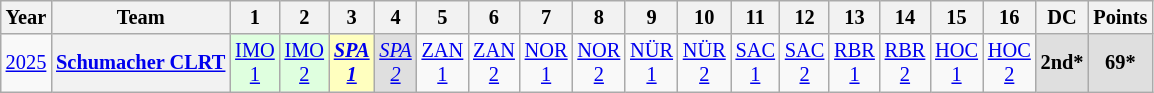<table class="wikitable" style="text-align:center; font-size:85%">
<tr>
<th>Year</th>
<th>Team</th>
<th>1</th>
<th>2</th>
<th>3</th>
<th>4</th>
<th>5</th>
<th>6</th>
<th>7</th>
<th>8</th>
<th>9</th>
<th>10</th>
<th>11</th>
<th>12</th>
<th>13</th>
<th>14</th>
<th>15</th>
<th>16</th>
<th>DC</th>
<th>Points</th>
</tr>
<tr>
<td><a href='#'>2025</a></td>
<th><a href='#'>Schumacher CLRT</a></th>
<td style="background:#DFFFDF;"><a href='#'>IMO<br>1</a><br></td>
<td style="background:#DFFFDF;"><a href='#'>IMO<br>2</a><br></td>
<td style="background:#FFFFBF;"><strong><em><a href='#'>SPA<br>1</a></em></strong><br></td>
<td style="background:#DFDFDF;"><em><a href='#'>SPA<br>2</a></em><br></td>
<td style="background:#;"><a href='#'>ZAN<br>1</a></td>
<td style="background:#;"><a href='#'>ZAN<br>2</a></td>
<td style="background:#;"><a href='#'>NOR<br>1</a></td>
<td style="background:#;"><a href='#'>NOR<br>2</a></td>
<td style="background:#;"><a href='#'>NÜR<br>1</a></td>
<td style="background:#;"><a href='#'>NÜR<br>2</a></td>
<td style="background:#;"><a href='#'>SAC<br>1</a></td>
<td style="background:#;"><a href='#'>SAC<br>2</a></td>
<td style="background:#;"><a href='#'>RBR<br>1</a></td>
<td style="background:#;"><a href='#'>RBR<br>2</a></td>
<td style="background:#;"><a href='#'>HOC<br>1</a></td>
<td style="background:#;"><a href='#'>HOC<br>2</a></td>
<th style="background:#DFDFDF;">2nd*</th>
<th style="background:#DFDFDF;">69*</th>
</tr>
</table>
